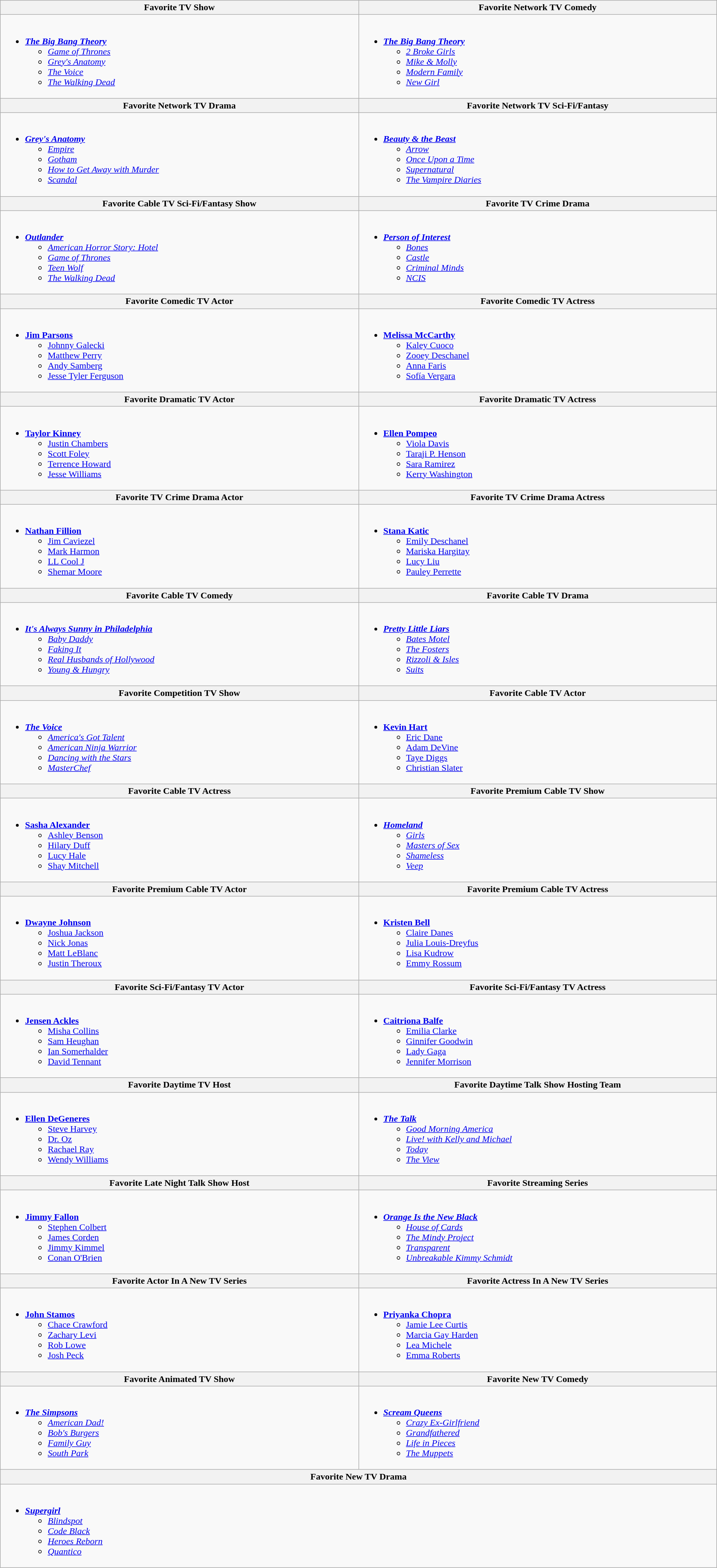<table class="wikitable" style="width:100%;">
<tr>
<th width=50%>Favorite TV Show</th>
<th width=50%>Favorite Network TV Comedy</th>
</tr>
<tr>
<td valign="top"><br><ul><li><strong><em><a href='#'>The Big Bang Theory</a></em></strong><ul><li><em><a href='#'>Game of Thrones</a></em></li><li><em><a href='#'>Grey's Anatomy</a></em></li><li><em><a href='#'>The Voice</a></em></li><li><em><a href='#'>The Walking Dead</a></em></li></ul></li></ul></td>
<td valign="top"><br><ul><li><strong><em><a href='#'>The Big Bang Theory</a></em></strong><ul><li><em><a href='#'>2 Broke Girls</a></em></li><li><em><a href='#'>Mike & Molly</a></em></li><li><em><a href='#'>Modern Family</a></em></li><li><em><a href='#'>New Girl</a></em></li></ul></li></ul></td>
</tr>
<tr>
<th>Favorite Network TV Drama</th>
<th>Favorite Network TV Sci-Fi/Fantasy</th>
</tr>
<tr>
<td valign="top"><br><ul><li><strong><em><a href='#'>Grey's Anatomy</a></em></strong><ul><li><em><a href='#'>Empire</a></em></li><li><em><a href='#'>Gotham</a></em></li><li><em><a href='#'>How to Get Away with Murder</a></em></li><li><em><a href='#'>Scandal</a></em></li></ul></li></ul></td>
<td valign="top"><br><ul><li><strong><em><a href='#'>Beauty & the Beast</a></em></strong><ul><li><em><a href='#'>Arrow</a></em></li><li><em><a href='#'>Once Upon a Time</a></em></li><li><em><a href='#'>Supernatural</a></em></li><li><em><a href='#'>The Vampire Diaries</a></em></li></ul></li></ul></td>
</tr>
<tr>
<th>Favorite Cable TV Sci-Fi/Fantasy Show</th>
<th>Favorite TV Crime Drama</th>
</tr>
<tr>
<td valign="top"><br><ul><li><strong><em><a href='#'>Outlander</a></em></strong><ul><li><em><a href='#'>American Horror Story: Hotel</a></em></li><li><em><a href='#'>Game of Thrones</a></em></li><li><em><a href='#'>Teen Wolf</a></em></li><li><em><a href='#'>The Walking Dead</a></em></li></ul></li></ul></td>
<td valign="top"><br><ul><li><strong><em><a href='#'>Person of Interest</a></em></strong><ul><li><em><a href='#'>Bones</a></em></li><li><em><a href='#'>Castle</a></em></li><li><em><a href='#'>Criminal Minds</a></em></li><li><em><a href='#'>NCIS</a></em></li></ul></li></ul></td>
</tr>
<tr>
<th>Favorite Comedic TV Actor</th>
<th>Favorite Comedic TV Actress</th>
</tr>
<tr>
<td valign="top"><br><ul><li><strong><a href='#'>Jim Parsons</a></strong><ul><li><a href='#'>Johnny Galecki</a></li><li><a href='#'>Matthew Perry</a></li><li><a href='#'>Andy Samberg</a></li><li><a href='#'>Jesse Tyler Ferguson</a></li></ul></li></ul></td>
<td valign="top"><br><ul><li><strong><a href='#'>Melissa McCarthy</a></strong><ul><li><a href='#'>Kaley Cuoco</a></li><li><a href='#'>Zooey Deschanel</a></li><li><a href='#'>Anna Faris</a></li><li><a href='#'>Sofía Vergara</a></li></ul></li></ul></td>
</tr>
<tr>
<th>Favorite Dramatic TV Actor</th>
<th>Favorite Dramatic TV Actress</th>
</tr>
<tr>
<td valign="top"><br><ul><li><strong><a href='#'>Taylor Kinney</a></strong><ul><li><a href='#'>Justin Chambers</a></li><li><a href='#'>Scott Foley</a></li><li><a href='#'>Terrence Howard</a></li><li><a href='#'>Jesse Williams</a></li></ul></li></ul></td>
<td valign="top"><br><ul><li><strong><a href='#'>Ellen Pompeo</a></strong><ul><li><a href='#'>Viola Davis</a></li><li><a href='#'>Taraji P. Henson</a></li><li><a href='#'>Sara Ramirez</a></li><li><a href='#'>Kerry Washington</a></li></ul></li></ul></td>
</tr>
<tr>
<th>Favorite TV Crime Drama Actor</th>
<th>Favorite TV Crime Drama Actress</th>
</tr>
<tr>
<td valign="top"><br><ul><li><strong><a href='#'>Nathan Fillion</a></strong><ul><li><a href='#'>Jim Caviezel</a></li><li><a href='#'>Mark Harmon</a></li><li><a href='#'>LL Cool J</a></li><li><a href='#'>Shemar Moore</a></li></ul></li></ul></td>
<td valign="top"><br><ul><li><strong><a href='#'>Stana Katic</a></strong><ul><li><a href='#'>Emily Deschanel</a></li><li><a href='#'>Mariska Hargitay</a></li><li><a href='#'>Lucy Liu</a></li><li><a href='#'>Pauley Perrette</a></li></ul></li></ul></td>
</tr>
<tr>
<th>Favorite Cable TV Comedy</th>
<th>Favorite Cable TV Drama</th>
</tr>
<tr>
<td valign="top"><br><ul><li><strong><em><a href='#'>It's Always Sunny in Philadelphia</a></em></strong><ul><li><em><a href='#'>Baby Daddy</a></em></li><li><em><a href='#'>Faking It</a></em></li><li><em><a href='#'>Real Husbands of Hollywood</a></em></li><li><em><a href='#'>Young & Hungry</a></em></li></ul></li></ul></td>
<td valign="top"><br><ul><li><strong><em><a href='#'>Pretty Little Liars</a></em></strong><ul><li><em><a href='#'>Bates Motel</a></em></li><li><em><a href='#'>The Fosters</a></em></li><li><em><a href='#'>Rizzoli & Isles</a></em></li><li><em><a href='#'>Suits</a></em></li></ul></li></ul></td>
</tr>
<tr>
<th>Favorite Competition TV Show</th>
<th>Favorite Cable TV Actor</th>
</tr>
<tr>
<td valign="top"><br><ul><li><strong><em><a href='#'>The Voice</a></em></strong><ul><li><em><a href='#'>America's Got Talent</a></em></li><li><em><a href='#'>American Ninja Warrior</a></em></li><li><em><a href='#'>Dancing with the Stars</a></em></li><li><em><a href='#'>MasterChef</a></em></li></ul></li></ul></td>
<td valign="top"><br><ul><li><strong><a href='#'>Kevin Hart</a></strong><ul><li><a href='#'>Eric Dane</a></li><li><a href='#'>Adam DeVine</a></li><li><a href='#'>Taye Diggs</a></li><li><a href='#'>Christian Slater</a></li></ul></li></ul></td>
</tr>
<tr>
<th>Favorite Cable TV Actress</th>
<th>Favorite Premium Cable TV Show</th>
</tr>
<tr>
<td valign="top"><br><ul><li><strong><a href='#'>Sasha Alexander</a></strong><ul><li><a href='#'>Ashley Benson</a></li><li><a href='#'>Hilary Duff</a></li><li><a href='#'>Lucy Hale</a></li><li><a href='#'>Shay Mitchell</a></li></ul></li></ul></td>
<td valign="top"><br><ul><li><strong><em><a href='#'>Homeland</a></em></strong><ul><li><em><a href='#'>Girls</a></em></li><li><em><a href='#'>Masters of Sex</a></em></li><li><em><a href='#'>Shameless</a></em></li><li><em><a href='#'>Veep</a></em></li></ul></li></ul></td>
</tr>
<tr>
<th>Favorite Premium Cable TV Actor</th>
<th>Favorite Premium Cable TV Actress</th>
</tr>
<tr>
<td valign="top"><br><ul><li><strong><a href='#'>Dwayne Johnson</a></strong><ul><li><a href='#'>Joshua Jackson</a></li><li><a href='#'>Nick Jonas</a></li><li><a href='#'>Matt LeBlanc</a></li><li><a href='#'>Justin Theroux</a></li></ul></li></ul></td>
<td valign="top"><br><ul><li><strong><a href='#'>Kristen Bell</a></strong><ul><li><a href='#'>Claire Danes</a></li><li><a href='#'>Julia Louis-Dreyfus</a></li><li><a href='#'>Lisa Kudrow</a></li><li><a href='#'>Emmy Rossum</a></li></ul></li></ul></td>
</tr>
<tr>
<th>Favorite Sci-Fi/Fantasy TV Actor</th>
<th>Favorite Sci-Fi/Fantasy TV Actress</th>
</tr>
<tr>
<td valign="top"><br><ul><li><strong><a href='#'>Jensen Ackles</a></strong><ul><li><a href='#'>Misha Collins</a></li><li><a href='#'>Sam Heughan</a></li><li><a href='#'>Ian Somerhalder</a></li><li><a href='#'>David Tennant</a></li></ul></li></ul></td>
<td valign="top"><br><ul><li><strong><a href='#'>Caitriona Balfe</a></strong><ul><li><a href='#'>Emilia Clarke</a></li><li><a href='#'>Ginnifer Goodwin</a></li><li><a href='#'>Lady Gaga</a></li><li><a href='#'>Jennifer Morrison</a></li></ul></li></ul></td>
</tr>
<tr>
<th>Favorite Daytime TV Host</th>
<th>Favorite Daytime Talk Show Hosting Team</th>
</tr>
<tr>
<td valign="top"><br><ul><li><strong><a href='#'>Ellen DeGeneres</a></strong><ul><li><a href='#'>Steve Harvey</a></li><li><a href='#'>Dr. Oz</a></li><li><a href='#'>Rachael Ray</a></li><li><a href='#'>Wendy Williams</a></li></ul></li></ul></td>
<td valign="top"><br><ul><li><strong><em><a href='#'>The Talk</a></em></strong><ul><li><em><a href='#'>Good Morning America</a></em></li><li><em><a href='#'>Live! with Kelly and Michael</a></em></li><li><em><a href='#'>Today</a></em></li><li><em><a href='#'>The View</a></em></li></ul></li></ul></td>
</tr>
<tr>
<th>Favorite Late Night Talk Show Host</th>
<th>Favorite Streaming Series</th>
</tr>
<tr>
<td valign="top"><br><ul><li><strong><a href='#'>Jimmy Fallon</a></strong><ul><li><a href='#'>Stephen Colbert</a></li><li><a href='#'>James Corden</a></li><li><a href='#'>Jimmy Kimmel</a></li><li><a href='#'>Conan O'Brien</a></li></ul></li></ul></td>
<td valign="top"><br><ul><li><strong><em><a href='#'>Orange Is the New Black</a></em></strong><ul><li><em><a href='#'>House of Cards</a></em></li><li><em><a href='#'>The Mindy Project</a></em></li><li><em><a href='#'>Transparent</a></em></li><li><em><a href='#'>Unbreakable Kimmy Schmidt</a></em></li></ul></li></ul></td>
</tr>
<tr>
<th>Favorite Actor In A New TV Series</th>
<th>Favorite Actress In A New TV Series</th>
</tr>
<tr>
<td valign="top"><br><ul><li><strong><a href='#'>John Stamos</a></strong><ul><li><a href='#'>Chace Crawford</a></li><li><a href='#'>Zachary Levi</a></li><li><a href='#'>Rob Lowe</a></li><li><a href='#'>Josh Peck</a></li></ul></li></ul></td>
<td valign="top"><br><ul><li><strong><a href='#'>Priyanka Chopra</a></strong><ul><li><a href='#'>Jamie Lee Curtis</a></li><li><a href='#'>Marcia Gay Harden</a></li><li><a href='#'>Lea Michele</a></li><li><a href='#'>Emma Roberts</a></li></ul></li></ul></td>
</tr>
<tr>
<th>Favorite Animated TV Show</th>
<th>Favorite New TV Comedy</th>
</tr>
<tr>
<td valign="top"><br><ul><li><strong><em><a href='#'>The Simpsons</a></em></strong><ul><li><em><a href='#'>American Dad!</a></em></li><li><em><a href='#'>Bob's Burgers</a></em></li><li><em><a href='#'>Family Guy</a></em></li><li><em><a href='#'>South Park</a></em></li></ul></li></ul></td>
<td valign="top"><br><ul><li><strong><em><a href='#'>Scream Queens</a></em></strong><ul><li><em><a href='#'>Crazy Ex-Girlfriend</a></em></li><li><em><a href='#'>Grandfathered</a></em></li><li><em><a href='#'>Life in Pieces</a></em></li><li><em><a href='#'>The Muppets</a></em></li></ul></li></ul></td>
</tr>
<tr>
<th colspan="2">Favorite New TV Drama</th>
</tr>
<tr>
<td valign="top" colspan="2"><br><ul><li><strong><em><a href='#'>Supergirl</a></em></strong><ul><li><em><a href='#'>Blindspot</a></em></li><li><em><a href='#'>Code Black</a></em></li><li><em><a href='#'>Heroes Reborn</a></em></li><li><em><a href='#'>Quantico</a></em></li></ul></li></ul></td>
</tr>
</table>
